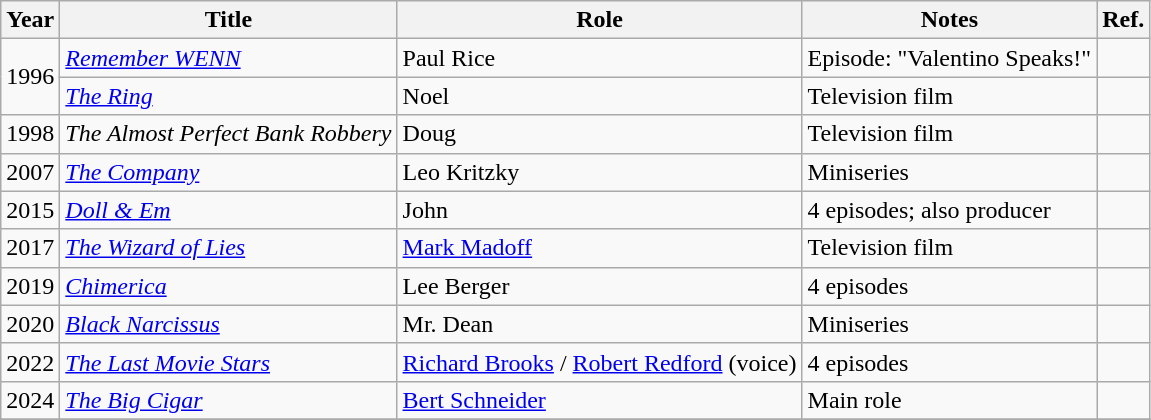<table class="wikitable sortable">
<tr>
<th>Year</th>
<th>Title</th>
<th>Role</th>
<th class=unsortable>Notes</th>
<th>Ref.</th>
</tr>
<tr>
<td rowspan="2">1996</td>
<td><em><a href='#'>Remember WENN</a></em></td>
<td>Paul Rice</td>
<td>Episode: "Valentino Speaks!"</td>
<td></td>
</tr>
<tr>
<td><em><a href='#'>The Ring</a></em></td>
<td>Noel</td>
<td>Television film</td>
<td></td>
</tr>
<tr>
<td>1998</td>
<td><em>The Almost Perfect Bank Robbery</em></td>
<td>Doug</td>
<td>Television film</td>
<td></td>
</tr>
<tr>
<td>2007</td>
<td><em><a href='#'>The Company</a></em></td>
<td>Leo Kritzky</td>
<td>Miniseries</td>
<td></td>
</tr>
<tr>
<td>2015</td>
<td><em><a href='#'>Doll & Em</a></em></td>
<td>John</td>
<td>4 episodes; also producer</td>
<td></td>
</tr>
<tr>
<td>2017</td>
<td><em><a href='#'>The Wizard of Lies</a></em></td>
<td><a href='#'>Mark Madoff</a></td>
<td>Television film</td>
<td></td>
</tr>
<tr>
<td>2019</td>
<td><em><a href='#'>Chimerica</a></em></td>
<td>Lee Berger</td>
<td>4 episodes</td>
<td></td>
</tr>
<tr>
<td>2020</td>
<td><em><a href='#'>Black Narcissus</a></em></td>
<td>Mr. Dean</td>
<td>Miniseries</td>
<td></td>
</tr>
<tr>
<td>2022</td>
<td><em><a href='#'>The Last Movie Stars</a></em></td>
<td><a href='#'>Richard Brooks</a> / <a href='#'>Robert Redford</a> (voice)</td>
<td>4 episodes</td>
<td></td>
</tr>
<tr>
<td>2024</td>
<td><em><a href='#'>The Big Cigar</a></em></td>
<td><a href='#'>Bert Schneider</a></td>
<td>Main role</td>
<td></td>
</tr>
<tr>
</tr>
</table>
